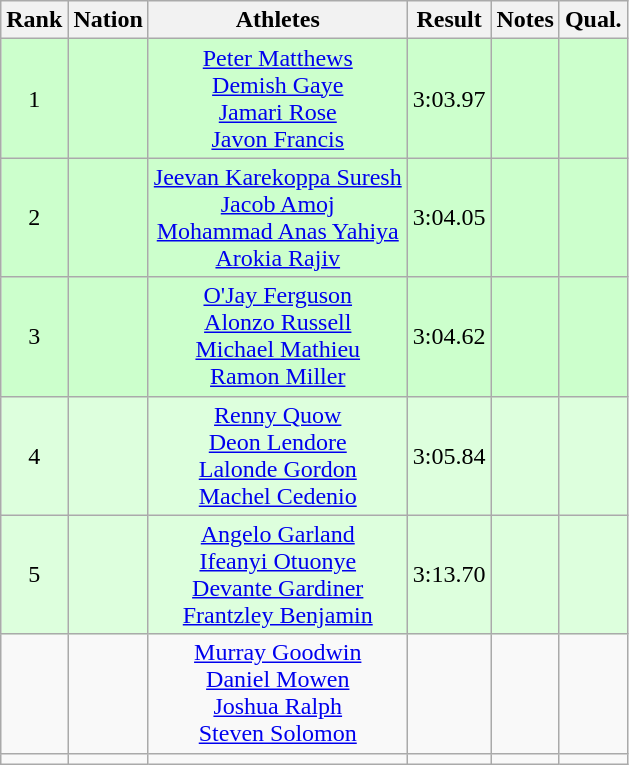<table class="wikitable sortable" style="text-align:center">
<tr>
<th>Rank</th>
<th>Nation</th>
<th>Athletes</th>
<th>Result</th>
<th>Notes</th>
<th>Qual.</th>
</tr>
<tr bgcolor=ccffcc>
<td>1</td>
<td align="left"></td>
<td><a href='#'>Peter Matthews</a><br><a href='#'>Demish Gaye</a><br><a href='#'>Jamari Rose</a><br><a href='#'>Javon Francis</a></td>
<td>3:03.97</td>
<td></td>
<td></td>
</tr>
<tr bgcolor=ccffcc>
<td>2</td>
<td align="left"></td>
<td><a href='#'>Jeevan Karekoppa Suresh</a><br><a href='#'>Jacob Amoj</a><br><a href='#'>Mohammad Anas Yahiya</a><br><a href='#'>Arokia Rajiv</a></td>
<td>3:04.05</td>
<td></td>
<td></td>
</tr>
<tr bgcolor=ccffcc>
<td>3</td>
<td align="left"></td>
<td><a href='#'>O'Jay Ferguson</a><br><a href='#'>Alonzo Russell</a><br><a href='#'>Michael Mathieu</a><br><a href='#'>Ramon Miller</a></td>
<td>3:04.62</td>
<td></td>
<td></td>
</tr>
<tr bgcolor=ddffdd>
<td>4</td>
<td align="left"></td>
<td><a href='#'>Renny Quow</a><br><a href='#'>Deon Lendore</a><br><a href='#'>Lalonde Gordon</a><br><a href='#'>Machel Cedenio</a></td>
<td>3:05.84</td>
<td></td>
<td></td>
</tr>
<tr bgcolor=ddffdd>
<td>5</td>
<td align="left"></td>
<td><a href='#'>Angelo Garland</a><br><a href='#'>Ifeanyi Otuonye</a><br><a href='#'>Devante Gardiner</a><br><a href='#'>Frantzley Benjamin</a></td>
<td>3:13.70</td>
<td></td>
<td></td>
</tr>
<tr>
<td></td>
<td align="left"></td>
<td><a href='#'>Murray Goodwin</a><br><a href='#'>Daniel Mowen</a><br><a href='#'>Joshua Ralph</a><br><a href='#'>Steven Solomon</a></td>
<td></td>
<td></td>
<td></td>
</tr>
<tr>
<td></td>
<td align="left"></td>
<td></td>
<td></td>
<td></td>
<td></td>
</tr>
</table>
